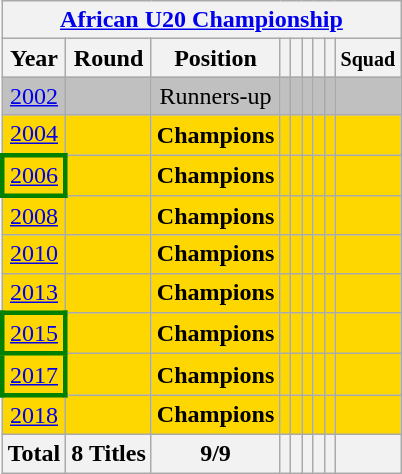<table class="wikitable" style="text-align: center;">
<tr>
<th colspan=9><a href='#'>African U20 Championship</a></th>
</tr>
<tr>
<th>Year</th>
<th>Round</th>
<th>Position</th>
<th></th>
<th></th>
<th></th>
<th></th>
<th></th>
<th><small>Squad</small></th>
</tr>
<tr bgcolor=silver>
<td> <a href='#'>2002</a></td>
<td></td>
<td>Runners-up</td>
<td></td>
<td></td>
<td></td>
<td></td>
<td></td>
<td></td>
</tr>
<tr bgcolor=gold>
<td> <a href='#'>2004</a></td>
<td></td>
<td><strong>Champions</strong></td>
<td></td>
<td></td>
<td></td>
<td></td>
<td></td>
<td></td>
</tr>
<tr bgcolor=gold>
<td style="border:3px solid green"> <a href='#'>2006</a></td>
<td></td>
<td><strong>Champions</strong></td>
<td></td>
<td></td>
<td></td>
<td></td>
<td></td>
<td></td>
</tr>
<tr bgcolor=gold>
<td> <a href='#'>2008</a></td>
<td></td>
<td><strong>Champions</strong></td>
<td></td>
<td></td>
<td></td>
<td></td>
<td></td>
<td></td>
</tr>
<tr bgcolor=gold>
<td> <a href='#'>2010</a></td>
<td></td>
<td><strong>Champions</strong></td>
<td></td>
<td></td>
<td></td>
<td></td>
<td></td>
<td></td>
</tr>
<tr bgcolor=gold>
<td> <a href='#'>2013</a></td>
<td></td>
<td><strong>Champions</strong></td>
<td></td>
<td></td>
<td></td>
<td></td>
<td></td>
<td></td>
</tr>
<tr bgcolor=gold>
<td style="border:3px solid green"> <a href='#'>2015</a></td>
<td></td>
<td><strong>Champions</strong></td>
<td></td>
<td></td>
<td></td>
<td></td>
<td></td>
<td></td>
</tr>
<tr bgcolor=gold>
<td style="border:3px solid green"> <a href='#'>2017</a></td>
<td></td>
<td><strong>Champions</strong></td>
<td></td>
<td></td>
<td></td>
<td></td>
<td></td>
<td></td>
</tr>
<tr bgcolor=gold>
<td> <a href='#'>2018</a></td>
<td></td>
<td><strong>Champions</strong></td>
<td></td>
<td></td>
<td></td>
<td></td>
<td></td>
<td></td>
</tr>
<tr>
<th>Total</th>
<th>8 Titles</th>
<th>9/9</th>
<th></th>
<th></th>
<th></th>
<th></th>
<th></th>
<th></th>
</tr>
</table>
